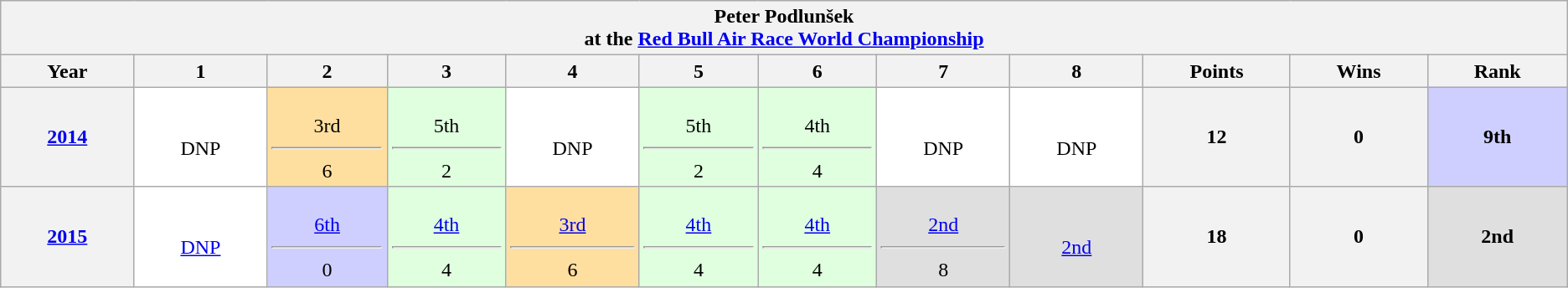<table class="wikitable" style="clear:both;">
<tr>
<th colspan=12 align=center> Peter Podlunšek<br>at the <a href='#'>Red Bull Air Race World Championship</a></th>
</tr>
<tr>
<th width="2%">Year</th>
<th width="2%">1</th>
<th width="2%">2</th>
<th width="2%">3</th>
<th width="2%">4</th>
<th width="2%">5</th>
<th width="2%">6</th>
<th width="2%">7</th>
<th width="2%">8</th>
<th width="2%">Points</th>
<th width="2%">Wins</th>
<th width="2%">Rank</th>
</tr>
<tr align=center>
<th><a href='#'>2014</a></th>
<td style="background:#FFFFFF;"><br>DNP</td>
<td style="background:#ffdf9f;"><br>3rd<hr>6</td>
<td style="background:#dfffdf;"><br>5th<hr>2</td>
<td style="background:#FFFFFF;"><br>DNP</td>
<td style="background:#dfffdf;"><br>5th<hr>2</td>
<td style="background:#dfffdf;"><br>4th<hr>4</td>
<td style="background:#FFFFFF;"><br>DNP</td>
<td style="background:#FFFFFF;"><br>DNP</td>
<th>12</th>
<th>0</th>
<th style="background:#cfcfff;">9th</th>
</tr>
<tr align=center>
<th><a href='#'>2015</a></th>
<td style="background:#FFFFFF;"><br><a href='#'>DNP</a></td>
<td style="background:#cfcfff;"><br><a href='#'>6th</a><hr>0</td>
<td style="background:#dfffdf;"><br><a href='#'>4th</a><hr>4</td>
<td style="background:#ffdf9f;"><br><a href='#'>3rd</a><hr>6</td>
<td style="background:#dfffdf;"><br><a href='#'>4th</a><hr>4</td>
<td style="background:#dfffdf;"><br><a href='#'>4th</a><hr>4</td>
<td style="background:#dfdfdf;"><br><a href='#'>2nd</a><hr>8</td>
<td style="background:#dfdfdf;"><br><a href='#'>2nd</a></td>
<th>18</th>
<th>0</th>
<th style="background:#dfdfdf;">2nd</th>
</tr>
</table>
